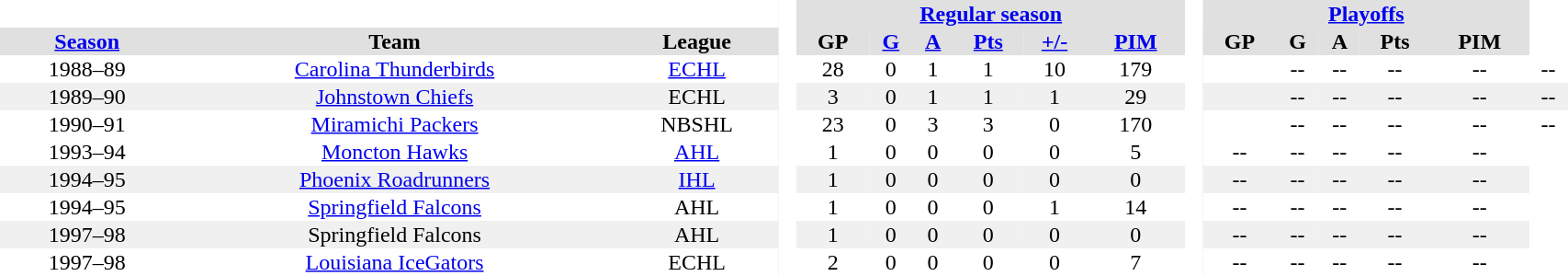<table BORDER="0" CELLPADDING="1" CELLSPACING="0" width="90%" style="text-align:center">
<tr bgcolor="#e0e0e0">
<th colspan="3" bgcolor="#ffffff"> </th>
<th rowspan="99" bgcolor="#ffffff"> </th>
<th colspan="6"><a href='#'>Regular season</a></th>
<th rowspan="99" bgcolor="#ffffff"> </th>
<th colspan="5"><a href='#'>Playoffs</a></th>
</tr>
<tr bgcolor="#e0e0e0">
<th><a href='#'>Season</a></th>
<th>Team</th>
<th>League</th>
<th>GP</th>
<th><a href='#'>G</a></th>
<th><a href='#'>A</a></th>
<th><a href='#'>Pts</a></th>
<th><a href='#'>+/-</a></th>
<th><a href='#'>PIM</a></th>
<th>GP</th>
<th>G</th>
<th>A</th>
<th>Pts</th>
<th>PIM</th>
</tr>
<tr>
<td>1988–89</td>
<td><a href='#'>Carolina Thunderbirds</a></td>
<td><a href='#'>ECHL</a></td>
<td>28</td>
<td>0</td>
<td>1</td>
<td>1</td>
<td>10</td>
<td>179</td>
<td></td>
<td>--</td>
<td>--</td>
<td>--</td>
<td>--</td>
<td>--</td>
</tr>
<tr bgcolor="#f0f0f0">
<td>1989–90</td>
<td><a href='#'>Johnstown Chiefs</a></td>
<td>ECHL</td>
<td>3</td>
<td>0</td>
<td>1</td>
<td>1</td>
<td>1</td>
<td>29</td>
<td></td>
<td>--</td>
<td>--</td>
<td>--</td>
<td>--</td>
<td>--</td>
</tr>
<tr>
<td>1990–91</td>
<td><a href='#'>Miramichi Packers</a></td>
<td [New Brunswick Senior Hockey League>NBSHL</td>
<td>23</td>
<td>0</td>
<td>3</td>
<td>3</td>
<td>0</td>
<td>170</td>
<td></td>
<td>--</td>
<td>--</td>
<td>--</td>
<td>--</td>
<td>--</td>
</tr>
<tr>
<td>1993–94</td>
<td><a href='#'>Moncton Hawks</a></td>
<td><a href='#'>AHL</a></td>
<td>1</td>
<td>0</td>
<td>0</td>
<td>0</td>
<td>0</td>
<td>5</td>
<td>--</td>
<td>--</td>
<td>--</td>
<td>--</td>
<td>--</td>
</tr>
<tr bgcolor="#f0f0f0">
<td>1994–95</td>
<td><a href='#'>Phoenix Roadrunners</a></td>
<td><a href='#'>IHL</a></td>
<td>1</td>
<td>0</td>
<td>0</td>
<td>0</td>
<td>0</td>
<td>0</td>
<td>--</td>
<td>--</td>
<td>--</td>
<td>--</td>
<td>--</td>
</tr>
<tr>
<td>1994–95</td>
<td><a href='#'>Springfield Falcons</a></td>
<td>AHL</td>
<td>1</td>
<td>0</td>
<td>0</td>
<td>0</td>
<td>1</td>
<td>14</td>
<td>--</td>
<td>--</td>
<td>--</td>
<td>--</td>
<td>--</td>
</tr>
<tr bgcolor="#f0f0f0">
<td>1997–98</td>
<td>Springfield Falcons</td>
<td>AHL</td>
<td>1</td>
<td>0</td>
<td>0</td>
<td>0</td>
<td>0</td>
<td>0</td>
<td>--</td>
<td>--</td>
<td>--</td>
<td>--</td>
<td>--</td>
</tr>
<tr>
<td>1997–98</td>
<td><a href='#'>Louisiana IceGators</a></td>
<td>ECHL</td>
<td>2</td>
<td>0</td>
<td>0</td>
<td>0</td>
<td>0</td>
<td>7</td>
<td>--</td>
<td>--</td>
<td>--</td>
<td>--</td>
<td>--</td>
</tr>
</table>
